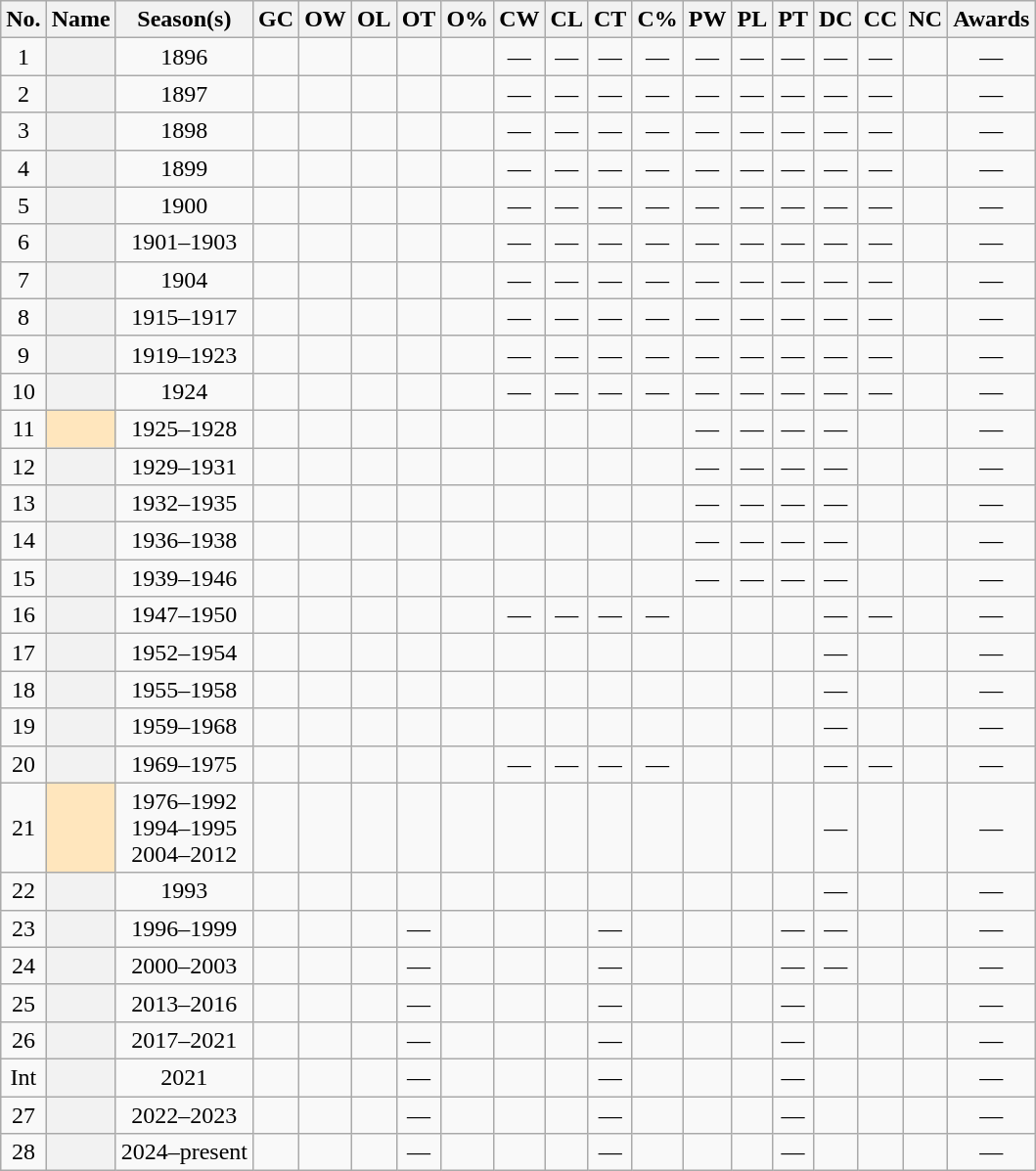<table class="wikitable sortable" style="text-align:center">
<tr>
<th scope="col" class="unsortable">No.</th>
<th scope="col">Name</th>
<th scope="col">Season(s)</th>
<th scope="col">GC</th>
<th scope="col">OW</th>
<th scope="col">OL</th>
<th scope="col">OT</th>
<th scope="col">O%</th>
<th scope="col">CW</th>
<th scope="col">CL</th>
<th scope="col">CT</th>
<th scope="col">C%</th>
<th scope="col">PW</th>
<th scope="col">PL</th>
<th scope="col">PT</th>
<th scope="col">DC</th>
<th scope="col">CC</th>
<th scope="col">NC</th>
<th scope="col" class="unsortable">Awards</th>
</tr>
<tr>
<td>1</td>
<th scope="row"></th>
<td>1896</td>
<td></td>
<td></td>
<td></td>
<td></td>
<td></td>
<td>—</td>
<td>—</td>
<td>—</td>
<td>—</td>
<td>—</td>
<td>—</td>
<td>—</td>
<td>—</td>
<td>—</td>
<td></td>
<td>—</td>
</tr>
<tr>
<td>2</td>
<th scope="row"></th>
<td>1897</td>
<td></td>
<td></td>
<td></td>
<td></td>
<td></td>
<td>—</td>
<td>—</td>
<td>—</td>
<td>—</td>
<td>—</td>
<td>—</td>
<td>—</td>
<td>—</td>
<td>—</td>
<td></td>
<td>—</td>
</tr>
<tr>
<td>3</td>
<th scope="row"></th>
<td>1898</td>
<td></td>
<td></td>
<td></td>
<td></td>
<td></td>
<td>—</td>
<td>—</td>
<td>—</td>
<td>—</td>
<td>—</td>
<td>—</td>
<td>—</td>
<td>—</td>
<td>—</td>
<td></td>
<td>—</td>
</tr>
<tr>
<td>4</td>
<th scope="row"></th>
<td>1899</td>
<td></td>
<td></td>
<td></td>
<td></td>
<td></td>
<td>—</td>
<td>—</td>
<td>—</td>
<td>—</td>
<td>—</td>
<td>—</td>
<td>—</td>
<td>—</td>
<td>—</td>
<td></td>
<td>—</td>
</tr>
<tr>
<td>5</td>
<th scope="row"></th>
<td>1900</td>
<td></td>
<td></td>
<td></td>
<td></td>
<td></td>
<td>—</td>
<td>—</td>
<td>—</td>
<td>—</td>
<td>—</td>
<td>—</td>
<td>—</td>
<td>—</td>
<td>—</td>
<td></td>
<td>—</td>
</tr>
<tr>
<td>6</td>
<th scope="row"></th>
<td>1901–1903</td>
<td></td>
<td></td>
<td></td>
<td></td>
<td></td>
<td>—</td>
<td>—</td>
<td>—</td>
<td>—</td>
<td>—</td>
<td>—</td>
<td>—</td>
<td>—</td>
<td>—</td>
<td></td>
<td>—</td>
</tr>
<tr>
<td>7</td>
<th scope="row"></th>
<td>1904</td>
<td></td>
<td></td>
<td></td>
<td></td>
<td></td>
<td>—</td>
<td>—</td>
<td>—</td>
<td>—</td>
<td>—</td>
<td>—</td>
<td>—</td>
<td>—</td>
<td>—</td>
<td></td>
<td>—</td>
</tr>
<tr>
<td>8</td>
<th scope="row"></th>
<td>1915–1917</td>
<td></td>
<td></td>
<td></td>
<td></td>
<td></td>
<td>—</td>
<td>—</td>
<td>—</td>
<td>—</td>
<td>—</td>
<td>—</td>
<td>—</td>
<td>—</td>
<td>—</td>
<td></td>
<td>—</td>
</tr>
<tr>
<td>9</td>
<th scope="row"></th>
<td>1919–1923</td>
<td></td>
<td></td>
<td></td>
<td></td>
<td></td>
<td>—</td>
<td>—</td>
<td>—</td>
<td>—</td>
<td>—</td>
<td>—</td>
<td>—</td>
<td>—</td>
<td>—</td>
<td></td>
<td>—</td>
</tr>
<tr>
<td>10</td>
<th scope="row"></th>
<td>1924</td>
<td></td>
<td></td>
<td></td>
<td></td>
<td></td>
<td>—</td>
<td>—</td>
<td>—</td>
<td>—</td>
<td>—</td>
<td>—</td>
<td>—</td>
<td>—</td>
<td>—</td>
<td></td>
<td>—</td>
</tr>
<tr>
<td>11</td>
<td scope="row" align="center" bgcolor=#FFE6BD><strong></strong><sup></sup></td>
<td>1925–1928</td>
<td></td>
<td></td>
<td></td>
<td></td>
<td></td>
<td></td>
<td></td>
<td></td>
<td></td>
<td>—</td>
<td>—</td>
<td>—</td>
<td>—</td>
<td></td>
<td></td>
<td>—</td>
</tr>
<tr>
<td>12</td>
<th scope="row"></th>
<td>1929–1931</td>
<td></td>
<td></td>
<td></td>
<td></td>
<td></td>
<td></td>
<td></td>
<td></td>
<td></td>
<td>—</td>
<td>—</td>
<td>—</td>
<td>—</td>
<td></td>
<td></td>
<td>—</td>
</tr>
<tr>
<td>13</td>
<th scope="row"></th>
<td>1932–1935</td>
<td></td>
<td></td>
<td></td>
<td></td>
<td></td>
<td></td>
<td></td>
<td></td>
<td></td>
<td>—</td>
<td>—</td>
<td>—</td>
<td>—</td>
<td></td>
<td></td>
<td>—</td>
</tr>
<tr>
<td>14</td>
<th scope="row"></th>
<td>1936–1938</td>
<td></td>
<td></td>
<td></td>
<td></td>
<td></td>
<td></td>
<td></td>
<td></td>
<td></td>
<td>—</td>
<td>—</td>
<td>—</td>
<td>—</td>
<td></td>
<td></td>
<td>—</td>
</tr>
<tr>
<td>15</td>
<th scope="row"></th>
<td>1939–1946</td>
<td></td>
<td></td>
<td></td>
<td></td>
<td></td>
<td></td>
<td></td>
<td></td>
<td></td>
<td>—</td>
<td>—</td>
<td>—</td>
<td>—</td>
<td></td>
<td></td>
<td>—</td>
</tr>
<tr>
<td>16</td>
<th scope="row"></th>
<td>1947–1950</td>
<td></td>
<td></td>
<td></td>
<td></td>
<td></td>
<td>—</td>
<td>—</td>
<td>—</td>
<td>—</td>
<td></td>
<td></td>
<td></td>
<td>—</td>
<td>—</td>
<td></td>
<td>—</td>
</tr>
<tr>
<td>17</td>
<th scope="row"></th>
<td>1952–1954</td>
<td></td>
<td></td>
<td></td>
<td></td>
<td></td>
<td></td>
<td></td>
<td></td>
<td></td>
<td></td>
<td></td>
<td></td>
<td>—</td>
<td></td>
<td></td>
<td>—</td>
</tr>
<tr>
<td>18</td>
<th scope="row"></th>
<td>1955–1958</td>
<td></td>
<td></td>
<td></td>
<td></td>
<td></td>
<td></td>
<td></td>
<td></td>
<td></td>
<td></td>
<td></td>
<td></td>
<td>—</td>
<td></td>
<td></td>
<td>—</td>
</tr>
<tr>
<td>19</td>
<th scope="row"></th>
<td>1959–1968</td>
<td></td>
<td></td>
<td></td>
<td></td>
<td></td>
<td></td>
<td></td>
<td></td>
<td></td>
<td></td>
<td></td>
<td></td>
<td>—</td>
<td></td>
<td></td>
<td>—</td>
</tr>
<tr>
<td>20</td>
<th scope="row"></th>
<td>1969–1975</td>
<td></td>
<td></td>
<td></td>
<td></td>
<td></td>
<td>—</td>
<td>—</td>
<td>—</td>
<td>—</td>
<td></td>
<td></td>
<td></td>
<td>—</td>
<td>—</td>
<td></td>
<td>—</td>
</tr>
<tr>
<td>21</td>
<td scope="row" align="center" bgcolor=#FFE6BD><strong></strong><sup></sup></td>
<td>1976–1992<br>1994–1995<br>2004–2012</td>
<td></td>
<td></td>
<td></td>
<td></td>
<td></td>
<td></td>
<td></td>
<td></td>
<td></td>
<td></td>
<td></td>
<td></td>
<td>—</td>
<td></td>
<td></td>
<td>—</td>
</tr>
<tr>
<td>22</td>
<th scope="row"></th>
<td>1993</td>
<td></td>
<td></td>
<td></td>
<td></td>
<td></td>
<td></td>
<td></td>
<td></td>
<td></td>
<td></td>
<td></td>
<td></td>
<td>—</td>
<td></td>
<td></td>
<td>—</td>
</tr>
<tr>
<td>23</td>
<th scope="row"></th>
<td>1996–1999</td>
<td></td>
<td></td>
<td></td>
<td>—</td>
<td></td>
<td></td>
<td></td>
<td>—</td>
<td></td>
<td></td>
<td></td>
<td>—</td>
<td>—</td>
<td></td>
<td></td>
<td>—</td>
</tr>
<tr>
<td>24</td>
<th scope="row"></th>
<td>2000–2003</td>
<td></td>
<td></td>
<td></td>
<td>—</td>
<td></td>
<td></td>
<td></td>
<td>—</td>
<td></td>
<td></td>
<td></td>
<td>—</td>
<td>—</td>
<td></td>
<td></td>
<td>—</td>
</tr>
<tr>
<td>25</td>
<th scope="row"></th>
<td>2013–2016</td>
<td></td>
<td></td>
<td></td>
<td>—</td>
<td></td>
<td></td>
<td></td>
<td>—</td>
<td></td>
<td></td>
<td></td>
<td>—</td>
<td></td>
<td></td>
<td></td>
<td>—</td>
</tr>
<tr>
<td>26</td>
<th scope="row"></th>
<td>2017–2021</td>
<td></td>
<td></td>
<td></td>
<td>—</td>
<td></td>
<td></td>
<td></td>
<td>—</td>
<td></td>
<td></td>
<td></td>
<td>—</td>
<td></td>
<td></td>
<td></td>
<td>—</td>
</tr>
<tr>
<td>Int</td>
<th scope="row"></th>
<td>2021</td>
<td></td>
<td></td>
<td></td>
<td>—</td>
<td></td>
<td></td>
<td></td>
<td>—</td>
<td></td>
<td></td>
<td></td>
<td>—</td>
<td></td>
<td></td>
<td></td>
<td>—</td>
</tr>
<tr>
<td>27</td>
<th scope="row"></th>
<td>2022–2023</td>
<td></td>
<td></td>
<td></td>
<td>—</td>
<td></td>
<td></td>
<td></td>
<td>—</td>
<td></td>
<td></td>
<td></td>
<td>—</td>
<td></td>
<td></td>
<td></td>
<td>—</td>
</tr>
<tr>
<td>28</td>
<th scope="row"></th>
<td>2024–present</td>
<td></td>
<td></td>
<td></td>
<td>—</td>
<td></td>
<td></td>
<td></td>
<td>—</td>
<td></td>
<td></td>
<td></td>
<td>—</td>
<td></td>
<td></td>
<td></td>
<td>—</td>
</tr>
</table>
